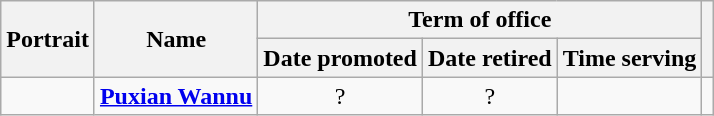<table class="wikitable" style="text-align:center">
<tr>
<th rowspan=2>Portrait</th>
<th rowspan=2>Name<br></th>
<th colspan=3>Term of office</th>
<th rowspan=2></th>
</tr>
<tr>
<th>Date promoted</th>
<th>Date retired</th>
<th>Time serving</th>
</tr>
<tr>
<td></td>
<td><strong><a href='#'>Puxian Wannu</a></strong><br></td>
<td>?</td>
<td>?</td>
<td></td>
<td></td>
</tr>
</table>
